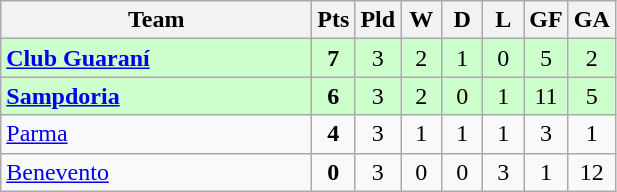<table class="wikitable" style="text-align:center;">
<tr>
<th width=200>Team</th>
<th width=20>Pts</th>
<th width=20>Pld</th>
<th width=20>W</th>
<th width=20>D</th>
<th width=20>L</th>
<th width=20>GF</th>
<th width=20>GA</th>
</tr>
<tr style="background:#ccffcc">
<td style="text-align:left">  <strong><a href='#'>Club Guaraní</a></strong></td>
<td><strong>7</strong></td>
<td>3</td>
<td>2</td>
<td>1</td>
<td>0</td>
<td>5</td>
<td>2</td>
</tr>
<tr style="background:#ccffcc">
<td style="text-align:left">  <strong><a href='#'>Sampdoria</a></strong></td>
<td><strong>6</strong></td>
<td>3</td>
<td>2</td>
<td>0</td>
<td>1</td>
<td>11</td>
<td>5</td>
</tr>
<tr>
<td style="text-align:left"> <a href='#'>Parma</a></td>
<td><strong>4</strong></td>
<td>3</td>
<td>1</td>
<td>1</td>
<td>1</td>
<td>3</td>
<td>1</td>
</tr>
<tr>
<td style="text-align:left"> <a href='#'>Benevento</a></td>
<td><strong>0</strong></td>
<td>3</td>
<td>0</td>
<td>0</td>
<td>3</td>
<td>1</td>
<td>12</td>
</tr>
</table>
